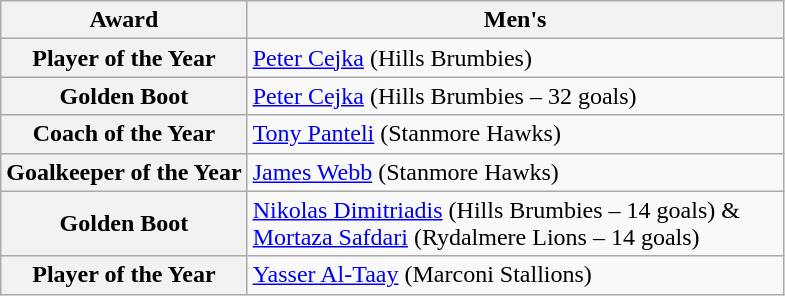<table class="wikitable">
<tr>
<th>Award</th>
<th width=350>Men's</th>
</tr>
<tr>
<th>Player of the Year</th>
<td><a href='#'>Peter Cejka</a> (Hills Brumbies)</td>
</tr>
<tr>
<th>Golden Boot</th>
<td><a href='#'>Peter Cejka</a> (Hills Brumbies – 32 goals)</td>
</tr>
<tr>
<th>Coach of the Year</th>
<td><a href='#'>Tony Panteli</a> (Stanmore Hawks)</td>
</tr>
<tr>
<th>Goalkeeper of the Year</th>
<td><a href='#'>James Webb</a> (Stanmore Hawks)</td>
</tr>
<tr>
<th> Golden Boot</th>
<td><a href='#'>Nikolas Dimitriadis</a> (Hills Brumbies – 14 goals) & <br> <a href='#'>Mortaza Safdari</a> (Rydalmere Lions – 14 goals)</td>
</tr>
<tr>
<th> Player of the Year</th>
<td><a href='#'>Yasser Al-Taay</a> (Marconi Stallions)</td>
</tr>
</table>
